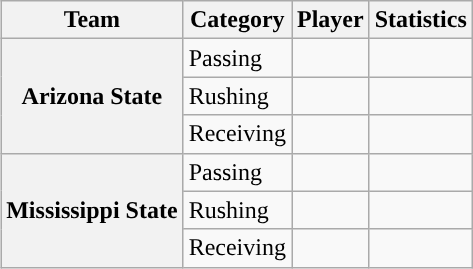<table class="wikitable" style="float:right">
<tr>
<th>Team</th>
<th>Category</th>
<th>Player</th>
<th>Statistics</th>
</tr>
<tr>
<th rowspan=3>Arizona State</th>
<td>Passing</td>
<td></td>
<td></td>
</tr>
<tr>
<td>Rushing</td>
<td></td>
<td></td>
</tr>
<tr>
<td>Receiving</td>
<td></td>
<td></td>
</tr>
<tr>
<th rowspan=3>Mississippi State</th>
<td>Passing</td>
<td></td>
<td></td>
</tr>
<tr>
<td>Rushing</td>
<td></td>
<td></td>
</tr>
<tr>
<td>Receiving</td>
<td></td>
<td></td>
</tr>
</table>
